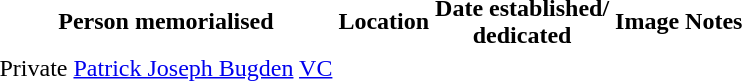<table>
<tr>
<th>Person memorialised</th>
<th>Location</th>
<th>Date established/<br>dedicated</th>
<th>Image</th>
<th>Notes</th>
</tr>
<tr>
<td>Private <a href='#'>Patrick Joseph Bugden</a> <a href='#'>VC</a></td>
<td></td>
<td></td>
<td></td>
<td></td>
</tr>
</table>
